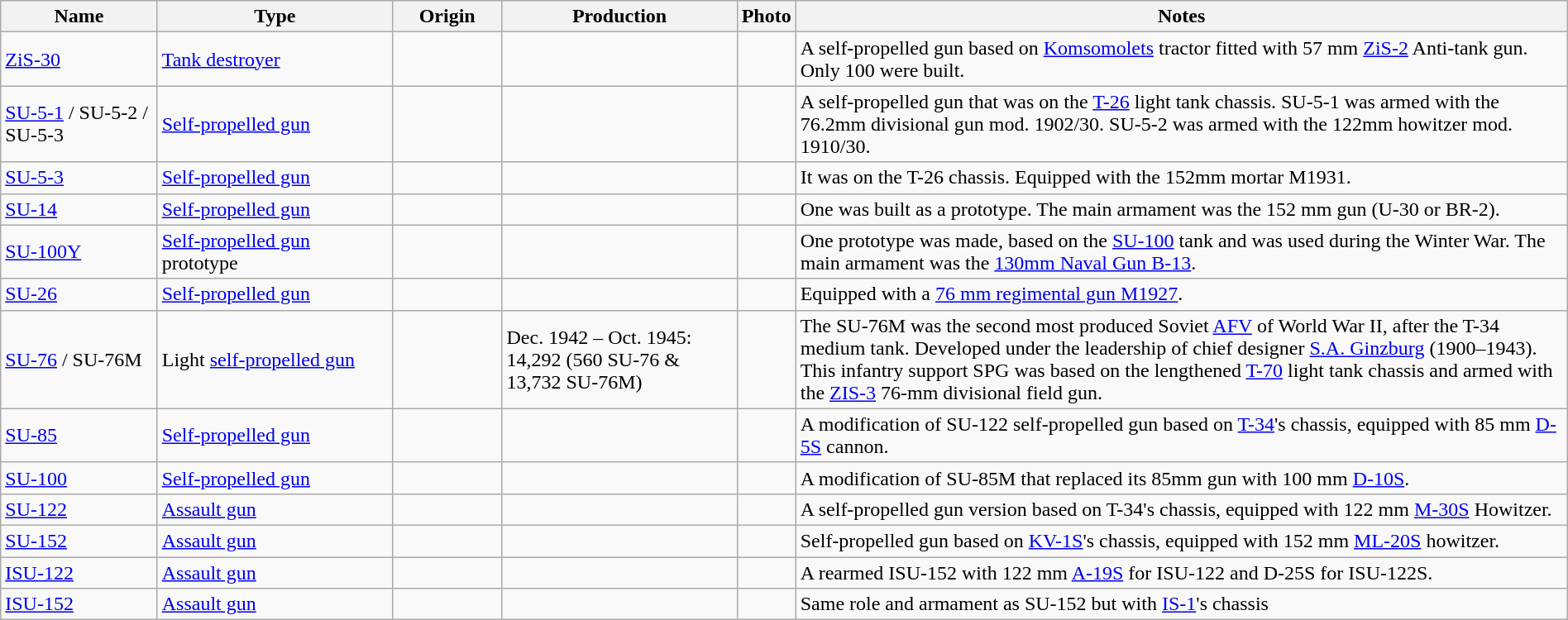<table class="wikitable" style="width:100%;">
<tr>
<th style="width:10%;">Name</th>
<th style="width:15%;">Type</th>
<th style="width:7%;">Origin</th>
<th style="width:15%;">Production</th>
<th>Photo</th>
<th>Notes</th>
</tr>
<tr>
<td><a href='#'>ZiS-30</a></td>
<td><a href='#'>Tank destroyer</a></td>
<td></td>
<td></td>
<td></td>
<td>A self-propelled gun based on <a href='#'>Komsomolets</a> tractor fitted with 57 mm <a href='#'>ZiS-2</a> Anti-tank gun. Only 100 were built.</td>
</tr>
<tr>
<td><a href='#'>SU-5-1</a> / SU-5-2 / SU-5-3</td>
<td><a href='#'>Self-propelled gun</a></td>
<td></td>
<td></td>
<td></td>
<td>A self-propelled gun that was on the <a href='#'>T-26</a> light tank chassis. SU-5-1 was armed with the 76.2mm divisional gun mod. 1902/30. SU-5-2 was armed with the 122mm howitzer mod. 1910/30.</td>
</tr>
<tr>
<td><a href='#'>SU-5-3</a></td>
<td><a href='#'>Self-propelled gun</a></td>
<td></td>
<td></td>
<td></td>
<td>It was on the T-26 chassis. Equipped with the 152mm mortar M1931.</td>
</tr>
<tr>
<td><a href='#'>SU-14</a></td>
<td><a href='#'>Self-propelled gun</a></td>
<td></td>
<td></td>
<td></td>
<td>One was built as a prototype. The main armament was the 152 mm gun (U-30 or BR-2).</td>
</tr>
<tr>
<td><a href='#'>SU-100Y</a></td>
<td><a href='#'>Self-propelled gun</a> prototype</td>
<td></td>
<td></td>
<td></td>
<td>One prototype was made, based on the <a href='#'>SU-100</a> tank and was used during the Winter War. The main armament was the <a href='#'>130mm Naval Gun B-13</a>.</td>
</tr>
<tr>
<td><a href='#'>SU-26</a></td>
<td><a href='#'>Self-propelled gun</a></td>
<td></td>
<td></td>
<td></td>
<td>Equipped with a <a href='#'>76 mm regimental gun M1927</a>.</td>
</tr>
<tr>
<td><a href='#'>SU-76</a> / SU-76M</td>
<td>Light <a href='#'>self-propelled gun</a></td>
<td></td>
<td>Dec. 1942 – Oct. 1945: 14,292 (560 SU-76 & 13,732 SU-76M)</td>
<td></td>
<td>The SU-76M was the second most produced Soviet <a href='#'>AFV</a> of World War II, after the T-34 medium tank. Developed under the leadership of chief designer <a href='#'>S.A. Ginzburg</a> (1900–1943). This infantry support SPG was based on the lengthened <a href='#'>T-70</a> light tank chassis and armed with the <a href='#'>ZIS-3</a> 76-mm divisional field gun.</td>
</tr>
<tr>
<td><a href='#'>SU-85</a></td>
<td><a href='#'>Self-propelled gun</a></td>
<td></td>
<td></td>
<td></td>
<td>A modification of SU-122 self-propelled gun based on <a href='#'>T-34</a>'s chassis, equipped with 85 mm <a href='#'>D-5S</a> cannon.</td>
</tr>
<tr>
<td><a href='#'>SU-100</a></td>
<td><a href='#'>Self-propelled gun</a></td>
<td></td>
<td></td>
<td></td>
<td>A modification of SU-85M that replaced its 85mm gun with 100 mm <a href='#'>D-10S</a>.</td>
</tr>
<tr>
<td><a href='#'>SU-122</a></td>
<td><a href='#'>Assault gun</a></td>
<td></td>
<td></td>
<td></td>
<td>A self-propelled gun version based on T-34's chassis, equipped with 122 mm <a href='#'>M-30S</a> Howitzer.</td>
</tr>
<tr>
<td><a href='#'>SU-152</a></td>
<td><a href='#'>Assault gun</a></td>
<td></td>
<td></td>
<td></td>
<td>Self-propelled gun based on <a href='#'>KV-1S</a>'s chassis, equipped with 152 mm <a href='#'>ML-20S</a> howitzer.</td>
</tr>
<tr>
<td><a href='#'>ISU-122</a></td>
<td><a href='#'>Assault gun</a></td>
<td></td>
<td></td>
<td></td>
<td>A rearmed ISU-152 with 122 mm <a href='#'>A-19S</a> for ISU-122 and D-25S for ISU-122S.</td>
</tr>
<tr>
<td><a href='#'>ISU-152</a></td>
<td><a href='#'>Assault gun</a></td>
<td></td>
<td></td>
<td></td>
<td>Same role and armament as SU-152 but with <a href='#'>IS-1</a>'s chassis</td>
</tr>
</table>
